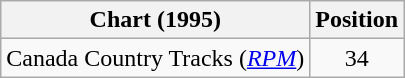<table class="wikitable sortable">
<tr>
<th scope="col">Chart (1995)</th>
<th scope="col">Position</th>
</tr>
<tr>
<td>Canada Country Tracks (<em><a href='#'>RPM</a></em>)</td>
<td align="center">34</td>
</tr>
</table>
